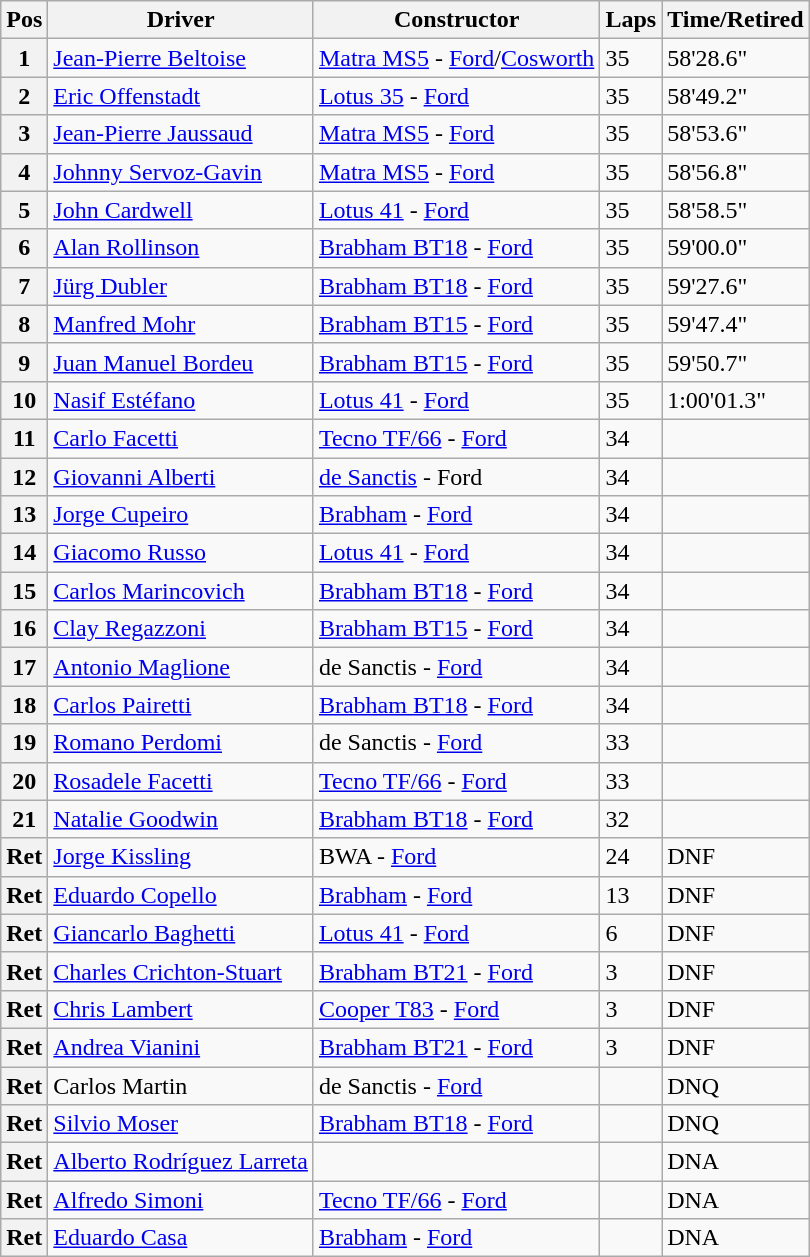<table class="wikitable">
<tr>
<th>Pos</th>
<th>Driver</th>
<th>Constructor</th>
<th>Laps</th>
<th>Time/Retired</th>
</tr>
<tr>
<th>1</th>
<td> <a href='#'>Jean-Pierre Beltoise</a></td>
<td><a href='#'>Matra MS5</a> - <a href='#'>Ford</a>/<a href='#'>Cosworth</a></td>
<td>35</td>
<td>58'28.6"</td>
</tr>
<tr>
<th>2</th>
<td> <a href='#'>Eric Offenstadt</a></td>
<td><a href='#'>Lotus 35</a> - <a href='#'>Ford</a></td>
<td>35</td>
<td>58'49.2"</td>
</tr>
<tr>
<th>3</th>
<td> <a href='#'>Jean-Pierre Jaussaud</a></td>
<td><a href='#'>Matra MS5</a> - <a href='#'>Ford</a></td>
<td>35</td>
<td>58'53.6"</td>
</tr>
<tr>
<th>4</th>
<td> <a href='#'>Johnny Servoz-Gavin</a></td>
<td><a href='#'>Matra MS5</a> - <a href='#'>Ford</a></td>
<td>35</td>
<td>58'56.8"</td>
</tr>
<tr>
<th>5</th>
<td> <a href='#'>John Cardwell</a></td>
<td><a href='#'>Lotus 41</a> - <a href='#'>Ford</a></td>
<td>35</td>
<td>58'58.5"</td>
</tr>
<tr>
<th>6</th>
<td> <a href='#'>Alan Rollinson</a></td>
<td><a href='#'>Brabham BT18</a> - <a href='#'>Ford</a></td>
<td>35</td>
<td>59'00.0"</td>
</tr>
<tr>
<th>7</th>
<td> <a href='#'>Jürg Dubler</a></td>
<td><a href='#'>Brabham BT18</a> - <a href='#'>Ford</a></td>
<td>35</td>
<td>59'27.6"</td>
</tr>
<tr>
<th>8</th>
<td> <a href='#'>Manfred Mohr</a></td>
<td><a href='#'>Brabham BT15</a> - <a href='#'>Ford</a></td>
<td>35</td>
<td>59'47.4"</td>
</tr>
<tr>
<th>9</th>
<td> <a href='#'>Juan Manuel Bordeu</a></td>
<td><a href='#'>Brabham BT15</a> - <a href='#'>Ford</a></td>
<td>35</td>
<td>59'50.7"</td>
</tr>
<tr>
<th>10</th>
<td> <a href='#'>Nasif Estéfano</a></td>
<td><a href='#'>Lotus 41</a> - <a href='#'>Ford</a></td>
<td>35</td>
<td>1:00'01.3"</td>
</tr>
<tr>
<th>11</th>
<td> <a href='#'>Carlo Facetti</a></td>
<td><a href='#'>Tecno TF/66</a> - <a href='#'>Ford</a></td>
<td>34</td>
<td></td>
</tr>
<tr>
<th>12</th>
<td> <a href='#'>Giovanni Alberti</a></td>
<td><a href='#'>de Sanctis</a> - Ford</td>
<td>34</td>
<td></td>
</tr>
<tr>
<th>13</th>
<td> <a href='#'>Jorge Cupeiro</a></td>
<td><a href='#'>Brabham</a> - <a href='#'>Ford</a></td>
<td>34</td>
<td></td>
</tr>
<tr>
<th>14</th>
<td> <a href='#'>Giacomo Russo</a></td>
<td><a href='#'>Lotus 41</a> - <a href='#'>Ford</a></td>
<td>34</td>
<td></td>
</tr>
<tr>
<th>15</th>
<td> <a href='#'>Carlos Marincovich</a></td>
<td><a href='#'>Brabham BT18</a> - <a href='#'>Ford</a></td>
<td>34</td>
<td></td>
</tr>
<tr>
<th>16</th>
<td> <a href='#'>Clay Regazzoni</a></td>
<td><a href='#'>Brabham BT15</a> - <a href='#'>Ford</a></td>
<td>34</td>
<td></td>
</tr>
<tr>
<th>17</th>
<td> <a href='#'>Antonio Maglione</a></td>
<td>de Sanctis - <a href='#'>Ford</a></td>
<td>34</td>
<td></td>
</tr>
<tr>
<th>18</th>
<td> <a href='#'>Carlos Pairetti</a></td>
<td><a href='#'>Brabham BT18</a> - <a href='#'>Ford</a></td>
<td>34</td>
<td></td>
</tr>
<tr>
<th>19</th>
<td> <a href='#'>Romano Perdomi</a></td>
<td>de Sanctis - <a href='#'>Ford</a></td>
<td>33</td>
<td></td>
</tr>
<tr>
<th>20</th>
<td> <a href='#'>Rosadele Facetti</a></td>
<td><a href='#'>Tecno TF/66</a> - <a href='#'>Ford</a></td>
<td>33</td>
<td></td>
</tr>
<tr>
<th>21</th>
<td> <a href='#'>Natalie Goodwin</a></td>
<td><a href='#'>Brabham BT18</a> - <a href='#'>Ford</a></td>
<td>32</td>
<td></td>
</tr>
<tr>
<th>Ret</th>
<td> <a href='#'>Jorge Kissling</a></td>
<td>BWA - <a href='#'>Ford</a></td>
<td>24</td>
<td>DNF</td>
</tr>
<tr>
<th>Ret</th>
<td> <a href='#'>Eduardo Copello</a></td>
<td><a href='#'>Brabham</a> - <a href='#'>Ford</a></td>
<td>13</td>
<td>DNF</td>
</tr>
<tr>
<th>Ret</th>
<td> <a href='#'>Giancarlo Baghetti</a></td>
<td><a href='#'>Lotus 41</a> - <a href='#'>Ford</a></td>
<td>6</td>
<td>DNF</td>
</tr>
<tr>
<th>Ret</th>
<td> <a href='#'>Charles Crichton-Stuart</a></td>
<td><a href='#'>Brabham BT21</a> - <a href='#'>Ford</a></td>
<td>3</td>
<td>DNF</td>
</tr>
<tr>
<th>Ret</th>
<td> <a href='#'>Chris Lambert</a></td>
<td><a href='#'>Cooper T83</a> - <a href='#'>Ford</a></td>
<td>3</td>
<td>DNF</td>
</tr>
<tr>
<th>Ret</th>
<td> <a href='#'>Andrea Vianini</a></td>
<td><a href='#'>Brabham BT21</a> - <a href='#'>Ford</a></td>
<td>3</td>
<td>DNF</td>
</tr>
<tr>
<th>Ret</th>
<td> Carlos Martin</td>
<td>de Sanctis - <a href='#'>Ford</a></td>
<td></td>
<td>DNQ</td>
</tr>
<tr>
<th>Ret</th>
<td> <a href='#'>Silvio Moser</a></td>
<td><a href='#'>Brabham BT18</a> - <a href='#'>Ford</a></td>
<td></td>
<td>DNQ</td>
</tr>
<tr>
<th>Ret</th>
<td> <a href='#'>Alberto Rodríguez Larreta</a></td>
<td></td>
<td></td>
<td>DNA</td>
</tr>
<tr>
<th>Ret</th>
<td> <a href='#'>Alfredo Simoni</a></td>
<td><a href='#'>Tecno TF/66</a> - <a href='#'>Ford</a></td>
<td></td>
<td>DNA</td>
</tr>
<tr>
<th>Ret</th>
<td> <a href='#'>Eduardo Casa</a></td>
<td><a href='#'>Brabham</a> - <a href='#'>Ford</a></td>
<td></td>
<td>DNA</td>
</tr>
</table>
